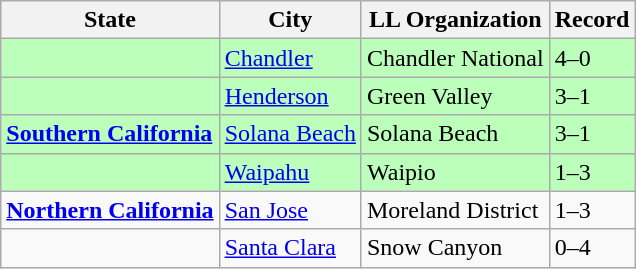<table class="wikitable">
<tr>
<th>State</th>
<th>City</th>
<th>LL Organization</th>
<th>Record</th>
</tr>
<tr bgcolor=#bbffbb>
<td><strong></strong></td>
<td><a href='#'>Chandler</a></td>
<td>Chandler National</td>
<td>4–0</td>
</tr>
<tr bgcolor=#bbffbb>
<td><strong></strong></td>
<td><a href='#'>Henderson</a></td>
<td>Green Valley</td>
<td>3–1</td>
</tr>
<tr bgcolor=#bbffbb>
<td><strong> <a href='#'>Southern California</a></strong></td>
<td><a href='#'>Solana Beach</a></td>
<td>Solana Beach</td>
<td>3–1</td>
</tr>
<tr bgcolor=#bbffbb>
<td><strong></strong></td>
<td><a href='#'>Waipahu</a></td>
<td>Waipio</td>
<td>1–3</td>
</tr>
<tr>
<td><strong> <a href='#'>Northern California</a></strong></td>
<td><a href='#'>San Jose</a></td>
<td>Moreland District</td>
<td>1–3</td>
</tr>
<tr>
<td><strong></strong></td>
<td><a href='#'>Santa Clara</a></td>
<td>Snow Canyon</td>
<td>0–4</td>
</tr>
</table>
